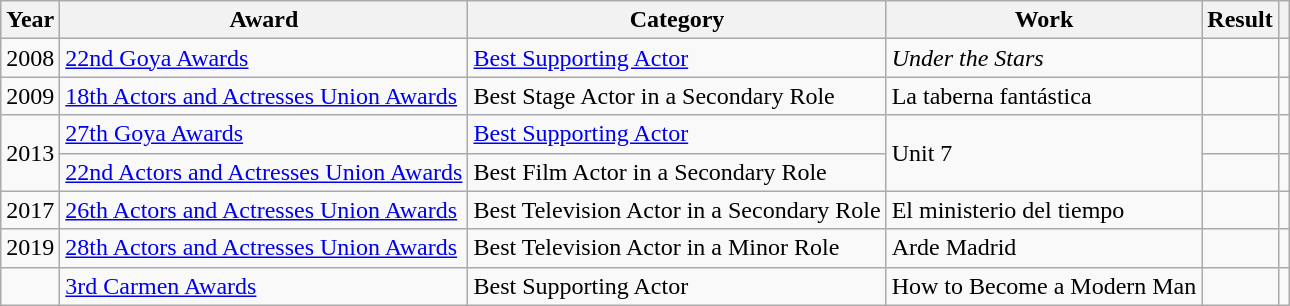<table class="wikitable sortable plainrowheaders">
<tr>
<th>Year</th>
<th>Award</th>
<th>Category</th>
<th>Work</th>
<th>Result</th>
<th scope="col" class="unsortable"></th>
</tr>
<tr>
<td align = "center">2008</td>
<td><a href='#'>22nd Goya Awards</a></td>
<td><a href='#'>Best Supporting Actor</a></td>
<td><em>Under the Stars</em></td>
<td></td>
<td align = "center"></td>
</tr>
<tr>
<td align = "center">2009</td>
<td><a href='#'>18th Actors and Actresses Union Awards</a><em></td>
<td>Best Stage Actor in a Secondary Role</td>
<td></em>La taberna fantástica<em></td>
<td></td>
<td align = "center"></td>
</tr>
<tr>
<td align = "center" rowspan = "2">2013</td>
<td><a href='#'>27th Goya Awards</a></td>
<td><a href='#'>Best Supporting Actor</a></td>
<td rowspan = "2"></em>Unit 7<em></td>
<td></td>
<td align = "center"></td>
</tr>
<tr>
<td><a href='#'>22nd Actors and Actresses Union Awards</a></td>
<td>Best Film Actor in a Secondary Role</td>
<td></td>
<td align = "center"></td>
</tr>
<tr>
<td align = "center">2017</td>
<td><a href='#'>26th Actors and Actresses Union Awards</a></td>
<td>Best Television Actor in a Secondary Role</td>
<td></em>El ministerio del tiempo<em></td>
<td></td>
<td align = "center"></td>
</tr>
<tr>
<td align = "center">2019</td>
<td><a href='#'>28th Actors and Actresses Union Awards</a></td>
<td>Best Television Actor in a Minor Role</td>
<td></em>Arde Madrid<em></td>
<td></td>
<td align = "center"></td>
</tr>
<tr>
<td></td>
<td><a href='#'>3rd Carmen Awards</a></td>
<td>Best Supporting Actor</td>
<td></em>How to Become a Modern Man<em></td>
<td></td>
<td></td>
</tr>
</table>
